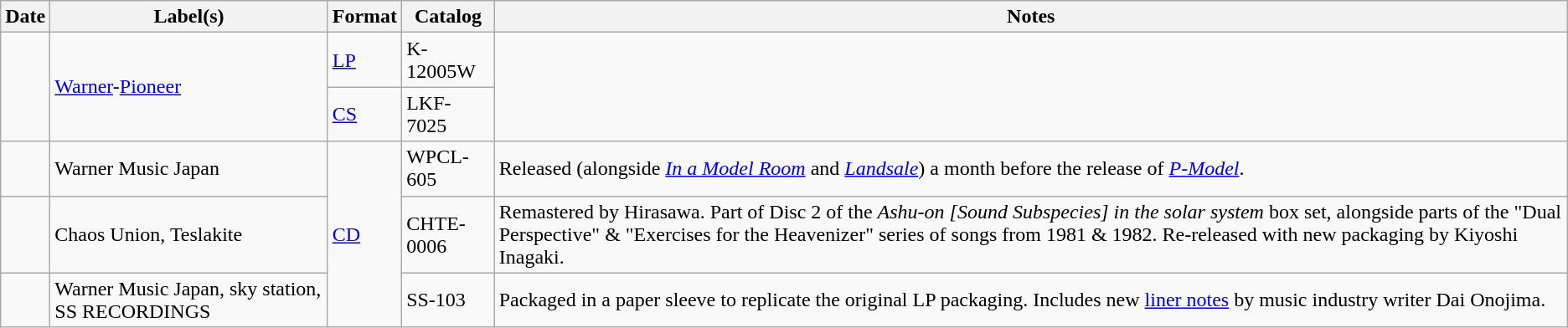<table class="wikitable">
<tr>
<th>Date</th>
<th>Label(s)</th>
<th>Format</th>
<th>Catalog</th>
<th>Notes</th>
</tr>
<tr>
<td rowspan=2></td>
<td rowspan=2><a href='#'>Warner</a>-<a href='#'>Pioneer</a></td>
<td><a href='#'>LP</a></td>
<td>K-12005W</td>
<td rowspan=2></td>
</tr>
<tr>
<td><a href='#'>CS</a></td>
<td>LKF-7025</td>
</tr>
<tr>
<td></td>
<td>Warner Music Japan</td>
<td rowspan=3><a href='#'>CD</a></td>
<td>WPCL-605</td>
<td>Released (alongside <em><a href='#'>In a Model Room</a></em> and <em><a href='#'>Landsale</a></em>) a month before the release of <em><a href='#'>P-Model</a></em>.</td>
</tr>
<tr>
<td><br></td>
<td>Chaos Union, Teslakite</td>
<td>CHTE-0006</td>
<td>Remastered by Hirasawa. Part of Disc 2 of the <em>Ashu-on [Sound Subspecies] in the solar system</em> box set, alongside parts of the "Dual Perspective" & "Exercises for the Heavenizer" series of songs from 1981 & 1982. Re-released with new packaging by Kiyoshi Inagaki.</td>
</tr>
<tr>
<td></td>
<td>Warner Music Japan, sky station, SS RECORDINGS</td>
<td>SS-103</td>
<td>Packaged in a paper sleeve to replicate the original LP packaging. Includes new <a href='#'>liner notes</a> by music industry writer Dai Onojima.</td>
</tr>
</table>
